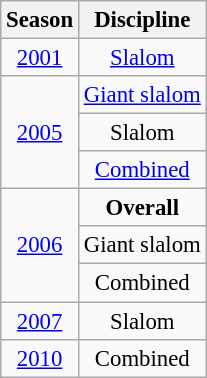<table class=wikitable style="font-size:95%;">
<tr>
<th>Season</th>
<th>Discipline</th>
</tr>
<tr>
<td rowspan=1 align=center><a href='#'>2001</a></td>
<td align=center><a href='#'>Slalom</a></td>
</tr>
<tr>
<td rowspan=3 align=center><a href='#'>2005</a></td>
<td align=center><a href='#'>Giant slalom</a></td>
</tr>
<tr>
<td align=center>Slalom</td>
</tr>
<tr>
<td align=center><a href='#'>Combined</a></td>
</tr>
<tr>
<td rowspan=3 align=center><a href='#'>2006</a></td>
<td align=center><strong>Overall</strong></td>
</tr>
<tr>
<td align=center>Giant slalom</td>
</tr>
<tr>
<td align=center>Combined</td>
</tr>
<tr>
<td rowspan=1 align=center><a href='#'>2007</a></td>
<td align=center>Slalom</td>
</tr>
<tr>
<td rowspan=1 align=center><a href='#'>2010</a></td>
<td align=center>Combined</td>
</tr>
</table>
